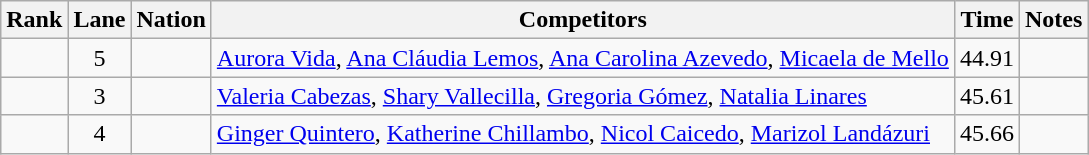<table class="wikitable sortable" style="text-align:center">
<tr>
<th>Rank</th>
<th>Lane</th>
<th>Nation</th>
<th>Competitors</th>
<th>Time</th>
<th>Notes</th>
</tr>
<tr>
<td></td>
<td>5</td>
<td align=left></td>
<td align=left><a href='#'>Aurora Vida</a>, <a href='#'>Ana Cláudia Lemos</a>, <a href='#'>Ana Carolina Azevedo</a>, <a href='#'>Micaela de Mello</a></td>
<td>44.91</td>
<td></td>
</tr>
<tr>
<td></td>
<td>3</td>
<td align=left></td>
<td align=left><a href='#'>Valeria Cabezas</a>, <a href='#'>Shary Vallecilla</a>, <a href='#'>Gregoria Gómez</a>, <a href='#'>Natalia Linares</a></td>
<td>45.61</td>
<td></td>
</tr>
<tr>
<td></td>
<td>4</td>
<td align=left></td>
<td align=left><a href='#'>Ginger Quintero</a>, <a href='#'>Katherine Chillambo</a>, <a href='#'>Nicol Caicedo</a>, <a href='#'>Marizol Landázuri</a></td>
<td>45.66</td>
<td></td>
</tr>
</table>
